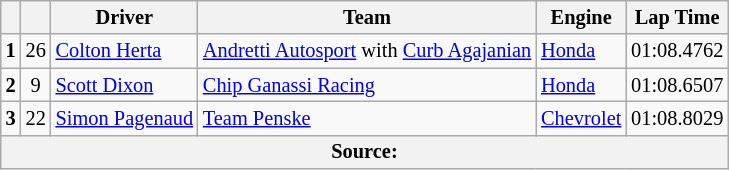<table class="wikitable" style="font-size:85%;">
<tr>
<th></th>
<th></th>
<th>Driver</th>
<th>Team</th>
<th>Engine</th>
<th>Lap Time</th>
</tr>
<tr>
<td style="text-align:center;"><strong>1</strong></td>
<td style="text-align:center;">26</td>
<td> <a href='#'>Colton Herta</a></td>
<td><a href='#'>Andretti Autosport</a> with <a href='#'>Curb Agajanian</a></td>
<td><a href='#'>Honda</a></td>
<td>01:08.4762</td>
</tr>
<tr>
<td style="text-align:center;"><strong>2</strong></td>
<td style="text-align:center;">9</td>
<td> <a href='#'>Scott Dixon</a> <strong></strong></td>
<td><a href='#'>Chip Ganassi Racing</a></td>
<td><a href='#'>Honda</a></td>
<td>01:08.6507</td>
</tr>
<tr>
<td style="text-align:center;"><strong>3</strong></td>
<td style="text-align:center;">22</td>
<td> <a href='#'>Simon Pagenaud</a> <strong></strong></td>
<td><a href='#'>Team Penske</a></td>
<td><a href='#'>Chevrolet</a></td>
<td>01:08.8029</td>
</tr>
<tr>
<th colspan="6">Source:</th>
</tr>
</table>
